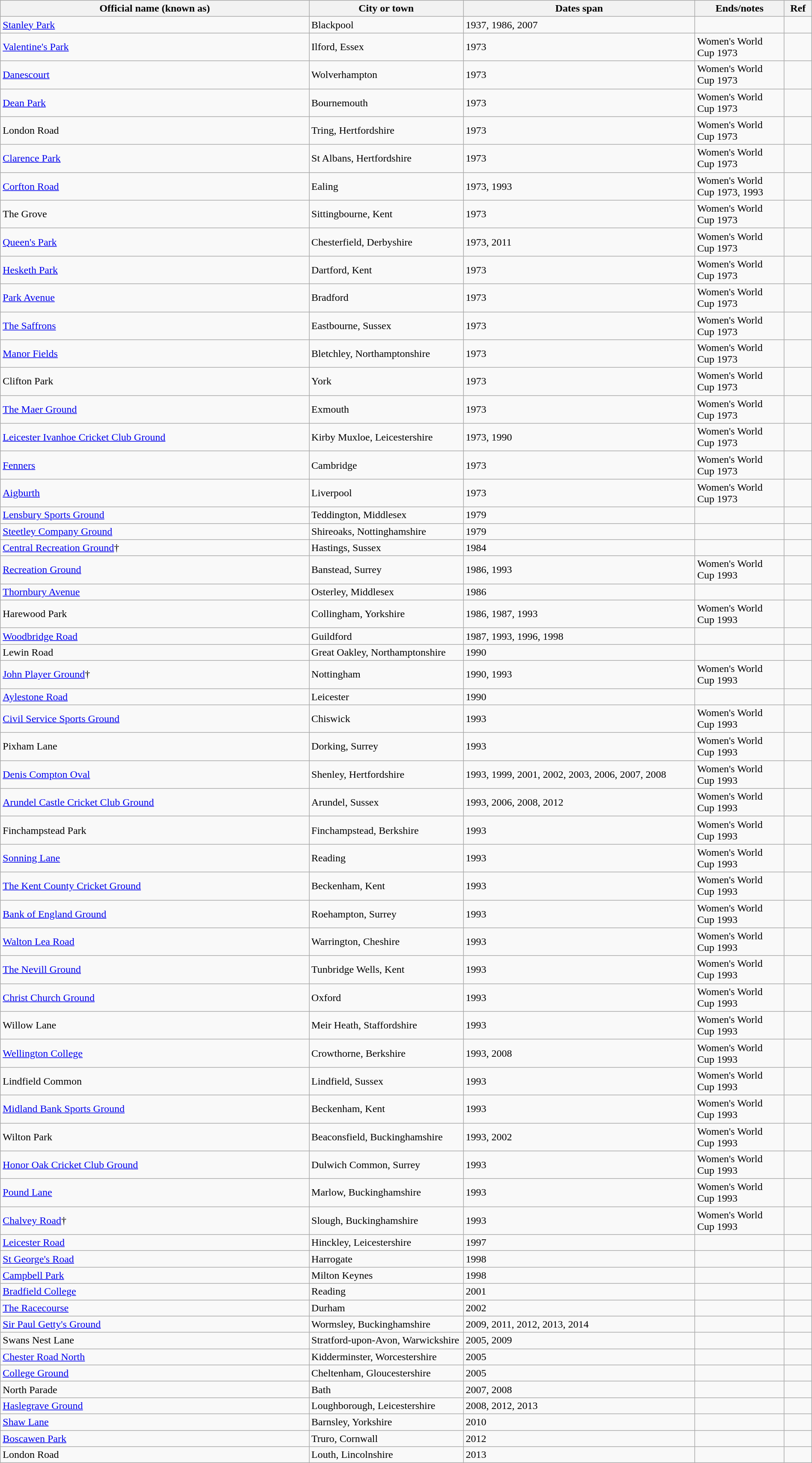<table class="wikitable" style="width:100%;">
<tr>
<th style="width:20%;">Official name (known as)</th>
<th style="width:10%;">City or town</th>
<th style="width:15%;">Dates span</th>
<th width=5%>Ends/notes</th>
<th width=1%>Ref</th>
</tr>
<tr>
<td><a href='#'>Stanley Park</a></td>
<td>Blackpool</td>
<td>1937, 1986, 2007</td>
<td></td>
<td></td>
</tr>
<tr>
<td><a href='#'>Valentine's Park</a></td>
<td>Ilford, Essex</td>
<td>1973</td>
<td>Women's World Cup 1973</td>
<td></td>
</tr>
<tr>
<td><a href='#'>Danescourt</a></td>
<td>Wolverhampton</td>
<td>1973</td>
<td>Women's World Cup 1973</td>
<td></td>
</tr>
<tr>
<td><a href='#'>Dean Park</a></td>
<td>Bournemouth</td>
<td>1973</td>
<td>Women's World Cup 1973</td>
<td></td>
</tr>
<tr>
<td>London Road</td>
<td>Tring, Hertfordshire</td>
<td>1973</td>
<td>Women's World Cup 1973</td>
<td></td>
</tr>
<tr>
<td><a href='#'>Clarence Park</a></td>
<td>St Albans, Hertfordshire</td>
<td>1973</td>
<td>Women's World Cup 1973</td>
<td></td>
</tr>
<tr>
<td><a href='#'>Corfton Road</a></td>
<td>Ealing</td>
<td>1973, 1993</td>
<td>Women's World Cup 1973, 1993</td>
<td></td>
</tr>
<tr>
<td>The Grove</td>
<td>Sittingbourne, Kent</td>
<td>1973</td>
<td>Women's World Cup 1973</td>
<td></td>
</tr>
<tr>
<td><a href='#'>Queen's Park</a></td>
<td>Chesterfield, Derbyshire</td>
<td>1973, 2011</td>
<td>Women's World Cup 1973</td>
<td></td>
</tr>
<tr>
<td><a href='#'>Hesketh Park</a></td>
<td>Dartford, Kent</td>
<td>1973</td>
<td>Women's World Cup 1973</td>
<td></td>
</tr>
<tr>
<td><a href='#'>Park Avenue</a></td>
<td>Bradford</td>
<td>1973</td>
<td>Women's World Cup 1973</td>
<td></td>
</tr>
<tr>
<td><a href='#'>The Saffrons</a></td>
<td>Eastbourne, Sussex</td>
<td>1973</td>
<td>Women's World Cup 1973</td>
<td></td>
</tr>
<tr>
<td><a href='#'>Manor Fields</a></td>
<td>Bletchley, Northamptonshire</td>
<td>1973</td>
<td>Women's World Cup 1973</td>
<td></td>
</tr>
<tr>
<td>Clifton Park</td>
<td>York</td>
<td>1973</td>
<td>Women's World Cup 1973</td>
<td></td>
</tr>
<tr>
<td><a href='#'>The Maer Ground</a></td>
<td>Exmouth</td>
<td>1973</td>
<td>Women's World Cup 1973</td>
<td></td>
</tr>
<tr>
<td><a href='#'>Leicester Ivanhoe Cricket Club Ground</a></td>
<td>Kirby Muxloe, Leicestershire</td>
<td>1973, 1990</td>
<td>Women's World Cup 1973</td>
<td></td>
</tr>
<tr>
<td><a href='#'>Fenners</a></td>
<td>Cambridge</td>
<td>1973</td>
<td>Women's World Cup 1973</td>
<td></td>
</tr>
<tr>
<td><a href='#'>Aigburth</a></td>
<td>Liverpool</td>
<td>1973</td>
<td>Women's World Cup 1973</td>
<td></td>
</tr>
<tr>
<td><a href='#'>Lensbury Sports Ground</a></td>
<td>Teddington, Middlesex</td>
<td>1979</td>
<td></td>
<td></td>
</tr>
<tr>
<td><a href='#'>Steetley Company Ground</a></td>
<td>Shireoaks, Nottinghamshire</td>
<td>1979</td>
<td></td>
<td></td>
</tr>
<tr>
<td><a href='#'>Central Recreation Ground</a>†</td>
<td>Hastings, Sussex</td>
<td>1984</td>
<td></td>
<td></td>
</tr>
<tr>
<td><a href='#'>Recreation Ground</a></td>
<td>Banstead, Surrey</td>
<td>1986, 1993</td>
<td>Women's World Cup 1993</td>
<td></td>
</tr>
<tr>
<td><a href='#'>Thornbury Avenue</a></td>
<td>Osterley, Middlesex</td>
<td>1986</td>
<td></td>
<td></td>
</tr>
<tr>
<td>Harewood Park</td>
<td>Collingham, Yorkshire</td>
<td>1986, 1987, 1993</td>
<td>Women's World Cup 1993</td>
<td></td>
</tr>
<tr>
<td><a href='#'>Woodbridge Road</a></td>
<td>Guildford</td>
<td>1987, 1993, 1996, 1998</td>
<td></td>
<td></td>
</tr>
<tr>
<td>Lewin Road</td>
<td>Great Oakley, Northamptonshire</td>
<td>1990</td>
<td></td>
<td></td>
</tr>
<tr>
<td><a href='#'>John Player Ground</a>†</td>
<td>Nottingham</td>
<td>1990, 1993</td>
<td>Women's World Cup 1993</td>
<td></td>
</tr>
<tr>
<td><a href='#'>Aylestone Road</a></td>
<td>Leicester</td>
<td>1990</td>
<td></td>
<td></td>
</tr>
<tr>
<td><a href='#'>Civil Service Sports Ground</a></td>
<td>Chiswick</td>
<td>1993</td>
<td>Women's World Cup 1993</td>
<td></td>
</tr>
<tr>
<td>Pixham Lane</td>
<td>Dorking, Surrey</td>
<td>1993</td>
<td>Women's World Cup 1993</td>
<td></td>
</tr>
<tr>
<td><a href='#'>Denis Compton Oval</a></td>
<td>Shenley, Hertfordshire</td>
<td>1993, 1999, 2001, 2002, 2003, 2006, 2007, 2008</td>
<td>Women's World Cup 1993</td>
<td></td>
</tr>
<tr>
<td><a href='#'>Arundel Castle Cricket Club Ground</a></td>
<td>Arundel, Sussex</td>
<td>1993, 2006, 2008, 2012</td>
<td>Women's World Cup 1993</td>
<td></td>
</tr>
<tr>
<td>Finchampstead Park</td>
<td>Finchampstead, Berkshire</td>
<td>1993</td>
<td>Women's World Cup 1993</td>
<td></td>
</tr>
<tr>
<td><a href='#'>Sonning Lane</a></td>
<td>Reading</td>
<td>1993</td>
<td>Women's World Cup 1993</td>
<td></td>
</tr>
<tr>
<td><a href='#'>The Kent County Cricket Ground</a></td>
<td>Beckenham, Kent</td>
<td>1993</td>
<td>Women's World Cup 1993</td>
<td></td>
</tr>
<tr>
<td><a href='#'>Bank of England Ground</a></td>
<td>Roehampton, Surrey</td>
<td>1993</td>
<td>Women's World Cup 1993</td>
<td></td>
</tr>
<tr>
<td><a href='#'>Walton Lea Road</a></td>
<td>Warrington, Cheshire</td>
<td>1993</td>
<td>Women's World Cup 1993</td>
<td></td>
</tr>
<tr>
<td><a href='#'>The Nevill Ground</a></td>
<td>Tunbridge Wells, Kent</td>
<td>1993</td>
<td>Women's World Cup 1993</td>
<td></td>
</tr>
<tr>
<td><a href='#'>Christ Church Ground</a></td>
<td>Oxford</td>
<td>1993</td>
<td>Women's World Cup 1993</td>
<td></td>
</tr>
<tr>
<td>Willow Lane</td>
<td>Meir Heath, Staffordshire</td>
<td>1993</td>
<td>Women's World Cup 1993</td>
<td></td>
</tr>
<tr>
<td><a href='#'>Wellington College</a></td>
<td>Crowthorne, Berkshire</td>
<td>1993, 2008</td>
<td>Women's World Cup 1993</td>
<td></td>
</tr>
<tr>
<td>Lindfield Common</td>
<td>Lindfield, Sussex</td>
<td>1993</td>
<td>Women's World Cup 1993</td>
<td></td>
</tr>
<tr>
<td><a href='#'>Midland Bank Sports Ground</a></td>
<td>Beckenham, Kent</td>
<td>1993</td>
<td>Women's World Cup 1993</td>
<td></td>
</tr>
<tr>
<td>Wilton Park</td>
<td>Beaconsfield, Buckinghamshire</td>
<td>1993, 2002</td>
<td>Women's World Cup 1993</td>
<td></td>
</tr>
<tr>
<td><a href='#'>Honor Oak Cricket Club Ground</a></td>
<td>Dulwich Common, Surrey</td>
<td>1993</td>
<td>Women's World Cup 1993</td>
<td></td>
</tr>
<tr>
<td><a href='#'>Pound Lane</a></td>
<td>Marlow, Buckinghamshire</td>
<td>1993</td>
<td>Women's World Cup 1993</td>
<td></td>
</tr>
<tr>
<td><a href='#'>Chalvey Road</a>†</td>
<td>Slough, Buckinghamshire</td>
<td>1993</td>
<td>Women's World Cup 1993</td>
<td></td>
</tr>
<tr>
<td><a href='#'>Leicester Road</a></td>
<td>Hinckley, Leicestershire</td>
<td>1997</td>
<td></td>
<td></td>
</tr>
<tr>
<td><a href='#'>St George's Road</a></td>
<td>Harrogate</td>
<td>1998</td>
<td></td>
<td></td>
</tr>
<tr>
<td><a href='#'>Campbell Park</a></td>
<td>Milton Keynes</td>
<td>1998</td>
<td></td>
<td></td>
</tr>
<tr>
<td><a href='#'>Bradfield College</a></td>
<td>Reading</td>
<td>2001</td>
<td></td>
<td></td>
</tr>
<tr>
<td><a href='#'>The Racecourse</a></td>
<td>Durham</td>
<td>2002</td>
<td></td>
<td></td>
</tr>
<tr>
<td><a href='#'>Sir Paul Getty's Ground</a></td>
<td>Wormsley, Buckinghamshire</td>
<td>2009, 2011, 2012, 2013, 2014</td>
<td></td>
<td></td>
</tr>
<tr>
<td>Swans Nest Lane</td>
<td>Stratford-upon-Avon, Warwickshire</td>
<td>2005, 2009</td>
<td></td>
<td></td>
</tr>
<tr>
<td><a href='#'>Chester Road North</a></td>
<td>Kidderminster, Worcestershire</td>
<td>2005</td>
<td></td>
<td></td>
</tr>
<tr>
<td><a href='#'>College Ground</a></td>
<td>Cheltenham, Gloucestershire</td>
<td>2005</td>
<td></td>
<td></td>
</tr>
<tr>
<td>North Parade</td>
<td>Bath</td>
<td>2007, 2008</td>
<td></td>
<td></td>
</tr>
<tr>
<td><a href='#'>Haslegrave Ground</a></td>
<td>Loughborough, Leicestershire</td>
<td>2008, 2012, 2013</td>
<td></td>
<td></td>
</tr>
<tr>
<td><a href='#'>Shaw Lane</a></td>
<td>Barnsley, Yorkshire</td>
<td>2010</td>
<td></td>
<td></td>
</tr>
<tr>
<td><a href='#'>Boscawen Park</a></td>
<td>Truro, Cornwall</td>
<td>2012</td>
<td></td>
<td></td>
</tr>
<tr>
<td>London Road</td>
<td>Louth, Lincolnshire</td>
<td>2013</td>
<td></td>
<td></td>
</tr>
</table>
